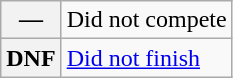<table class="wikitable">
<tr>
<th scope="row">—</th>
<td>Did not compete</td>
</tr>
<tr>
<th scope="row">DNF</th>
<td><a href='#'>Did not finish</a></td>
</tr>
</table>
